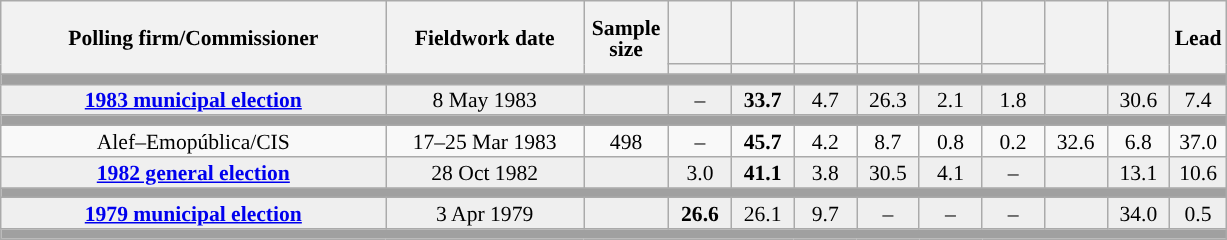<table class="wikitable collapsible collapsed" style="text-align:center; font-size:90%; line-height:14px;">
<tr style="height:42px;">
<th style="width:250px;" rowspan="2">Polling firm/Commissioner</th>
<th style="width:125px;" rowspan="2">Fieldwork date</th>
<th style="width:50px;" rowspan="2">Sample size</th>
<th style="width:35px;"></th>
<th style="width:35px;"></th>
<th style="width:35px;"></th>
<th style="width:35px;"></th>
<th style="width:35px;"></th>
<th style="width:35px;"></th>
<th style="width:35px;" rowspan="2"></th>
<th style="width:35px;" rowspan="2"></th>
<th style="width:30px;" rowspan="2">Lead</th>
</tr>
<tr>
<th style="color:inherit;background:"></th>
<th style="color:inherit;background:"></th>
<th style="color:inherit;background:"></th>
<th style="color:inherit;background:"></th>
<th style="color:inherit;background:"></th>
<th style="color:inherit;background:"></th>
</tr>
<tr>
<td colspan="12" style="background:#A0A0A0"></td>
</tr>
<tr style="background:#EFEFEF;">
<td><strong><a href='#'>1983 municipal election</a></strong></td>
<td>8 May 1983</td>
<td></td>
<td>–</td>
<td><strong>33.7</strong></td>
<td>4.7</td>
<td>26.3</td>
<td>2.1</td>
<td>1.8</td>
<td></td>
<td>30.6</td>
<td style="background:">7.4</td>
</tr>
<tr>
<td colspan="12" style="background:#A0A0A0"></td>
</tr>
<tr>
<td>Alef–Emopública/CIS</td>
<td>17–25 Mar 1983</td>
<td>498</td>
<td>–</td>
<td><strong>45.7</strong></td>
<td>4.2</td>
<td>8.7</td>
<td>0.8</td>
<td>0.2</td>
<td>32.6</td>
<td>6.8</td>
<td style="background:">37.0</td>
</tr>
<tr style="background:#EFEFEF;">
<td><strong><a href='#'>1982 general election</a></strong></td>
<td>28 Oct 1982</td>
<td></td>
<td>3.0</td>
<td><strong>41.1</strong></td>
<td>3.8</td>
<td>30.5</td>
<td>4.1</td>
<td>–</td>
<td></td>
<td>13.1</td>
<td style="background:">10.6</td>
</tr>
<tr>
<td colspan="12" style="background:#A0A0A0"></td>
</tr>
<tr style="background:#EFEFEF;">
<td><strong><a href='#'>1979 municipal election</a></strong></td>
<td>3 Apr 1979</td>
<td></td>
<td><strong>26.6</strong></td>
<td>26.1</td>
<td>9.7</td>
<td>–</td>
<td>–</td>
<td>–</td>
<td></td>
<td>34.0</td>
<td style="background:">0.5</td>
</tr>
<tr>
<td colspan="12" style="background:#A0A0A0"></td>
</tr>
</table>
